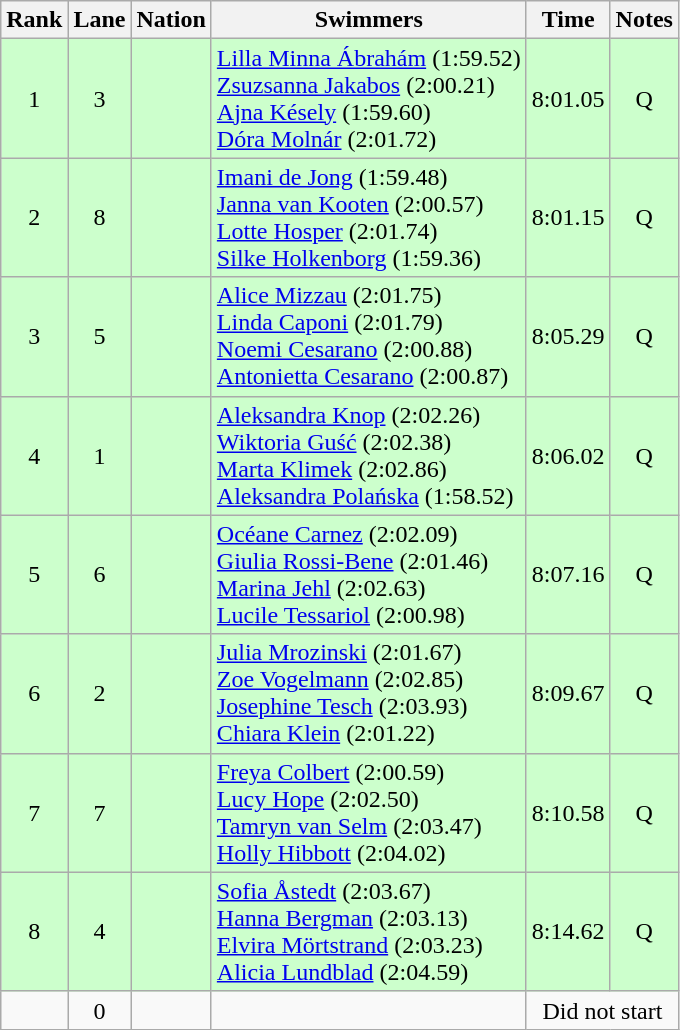<table class="wikitable sortable" style="text-align:center">
<tr>
<th>Rank</th>
<th>Lane</th>
<th>Nation</th>
<th>Swimmers</th>
<th>Time</th>
<th>Notes</th>
</tr>
<tr bgcolor=ccffcc>
<td>1</td>
<td>3</td>
<td align=left></td>
<td align=left><a href='#'>Lilla Minna Ábrahám</a> (1:59.52)<br><a href='#'>Zsuzsanna Jakabos</a> (2:00.21)<br><a href='#'>Ajna Késely</a> (1:59.60)<br><a href='#'>Dóra Molnár</a> (2:01.72)</td>
<td>8:01.05</td>
<td>Q</td>
</tr>
<tr bgcolor=ccffcc>
<td>2</td>
<td>8</td>
<td align=left></td>
<td align=left><a href='#'>Imani de Jong</a> (1:59.48)<br><a href='#'>Janna van Kooten</a> (2:00.57)<br><a href='#'>Lotte Hosper</a> (2:01.74)<br><a href='#'>Silke Holkenborg</a> (1:59.36)</td>
<td>8:01.15</td>
<td>Q</td>
</tr>
<tr bgcolor=ccffcc>
<td>3</td>
<td>5</td>
<td align=left></td>
<td align=left><a href='#'>Alice Mizzau</a> (2:01.75)<br><a href='#'>Linda Caponi</a> (2:01.79)<br><a href='#'>Noemi Cesarano</a> (2:00.88)<br><a href='#'>Antonietta Cesarano</a> (2:00.87)</td>
<td>8:05.29</td>
<td>Q</td>
</tr>
<tr bgcolor=ccffcc>
<td>4</td>
<td>1</td>
<td align=left></td>
<td align=left><a href='#'>Aleksandra Knop</a> (2:02.26)<br><a href='#'>Wiktoria Guść</a> (2:02.38)<br><a href='#'>Marta Klimek</a> (2:02.86)<br><a href='#'>Aleksandra Polańska</a> (1:58.52)</td>
<td>8:06.02</td>
<td>Q</td>
</tr>
<tr bgcolor=ccffcc>
<td>5</td>
<td>6</td>
<td align=left></td>
<td align=left><a href='#'>Océane Carnez</a> (2:02.09)<br><a href='#'>Giulia Rossi-Bene</a> (2:01.46)<br><a href='#'>Marina Jehl</a> (2:02.63)<br><a href='#'>Lucile Tessariol</a> (2:00.98)</td>
<td>8:07.16</td>
<td>Q</td>
</tr>
<tr bgcolor=ccffcc>
<td>6</td>
<td>2</td>
<td align=left></td>
<td align=left><a href='#'>Julia Mrozinski</a> (2:01.67)<br><a href='#'>Zoe Vogelmann</a> (2:02.85)<br><a href='#'>Josephine Tesch</a> (2:03.93)<br><a href='#'>Chiara Klein</a> (2:01.22)</td>
<td>8:09.67</td>
<td>Q</td>
</tr>
<tr bgcolor=ccffcc>
<td>7</td>
<td>7</td>
<td align=left></td>
<td align=left><a href='#'>Freya Colbert</a> (2:00.59)<br><a href='#'>Lucy Hope</a> (2:02.50)<br><a href='#'>Tamryn van Selm</a> (2:03.47)<br><a href='#'>Holly Hibbott</a> (2:04.02)</td>
<td>8:10.58</td>
<td>Q</td>
</tr>
<tr bgcolor=ccffcc>
<td>8</td>
<td>4</td>
<td align=left></td>
<td align=left><a href='#'>Sofia Åstedt</a> (2:03.67)<br><a href='#'>Hanna Bergman</a> (2:03.13)<br><a href='#'>Elvira Mörtstrand</a> (2:03.23)<br><a href='#'>Alicia Lundblad</a> (2:04.59)</td>
<td>8:14.62</td>
<td>Q</td>
</tr>
<tr>
<td></td>
<td>0</td>
<td align=left></td>
<td align=left></td>
<td colspan=2>Did not start</td>
</tr>
</table>
